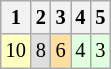<table class="wikitable" style="font-size: 85%;">
<tr>
<th>1</th>
<th>2</th>
<th>3</th>
<th>4</th>
<th>5</th>
</tr>
<tr align="center">
<td style="background:#FFFFBF;">10</td>
<td style="background:#DFDFDF;">8</td>
<td style="background:#FFDF9F;">6</td>
<td style="background:#DFFFDF;">4</td>
<td style="background:#DFFFDF;">3</td>
</tr>
</table>
